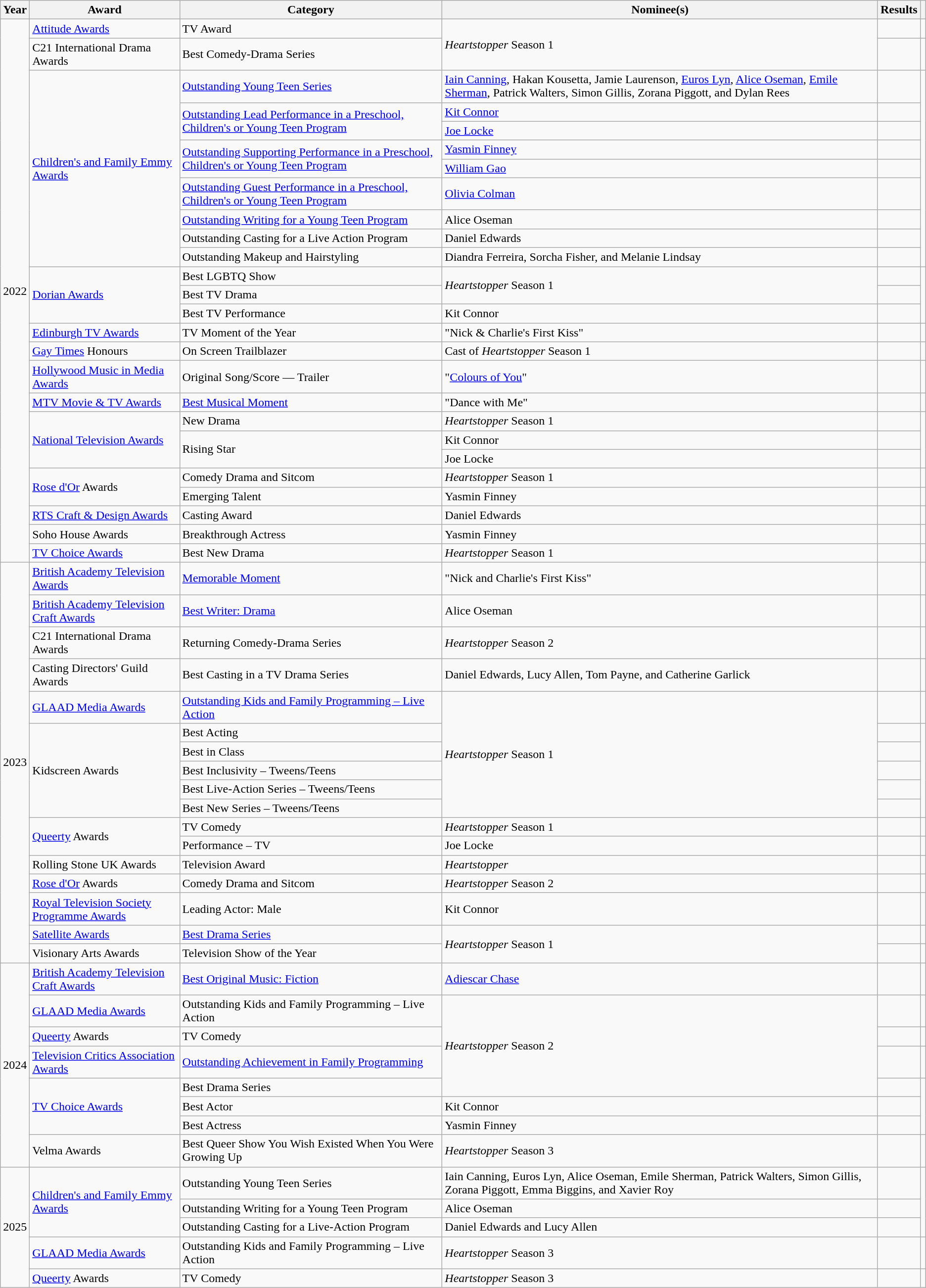<table class="wikitable plainrowheaders sortable">
<tr>
<th scope="col">Year</th>
<th scope="col">Award</th>
<th scope="col">Category</th>
<th scope="col">Nominee(s)</th>
<th scope="col">Results</th>
<th scope="col" class="unsortable"></th>
</tr>
<tr>
<td rowspan="26" style="text-align: center;">2022</td>
<td><a href='#'>Attitude Awards</a></td>
<td>TV Award</td>
<td rowspan="2"><em>Heartstopper</em> Season 1</td>
<td></td>
<td style="text-align: center;"></td>
</tr>
<tr>
<td>C21 International Drama Awards</td>
<td>Best Comedy-Drama Series</td>
<td></td>
<td style="text-align: center;"></td>
</tr>
<tr>
<td rowspan="9"><a href='#'>Children's and Family Emmy Awards</a></td>
<td><a href='#'>Outstanding Young Teen Series</a></td>
<td><a href='#'>Iain Canning</a>, Hakan Kousetta, Jamie Laurenson, <a href='#'>Euros Lyn</a>, <a href='#'>Alice Oseman</a>, <a href='#'>Emile Sherman</a>, Patrick Walters, Simon Gillis, Zorana Piggott, and Dylan Rees</td>
<td></td>
<td rowspan="9" style="text-align: center;"><br></td>
</tr>
<tr>
<td rowspan="2"><a href='#'>Outstanding Lead Performance in a Preschool, Children's or Young Teen Program</a></td>
<td data-sort-value="Connor, Kit"><a href='#'>Kit Connor</a></td>
<td></td>
</tr>
<tr>
<td data-sort-value="Locke, Joe"><a href='#'>Joe Locke</a></td>
<td></td>
</tr>
<tr>
<td rowspan="2"><a href='#'>Outstanding Supporting Performance in a Preschool, Children's or Young Teen Program</a></td>
<td data-sort-value="Finney, Yasmin"><a href='#'>Yasmin Finney</a></td>
<td></td>
</tr>
<tr>
<td data-sort-value="Gao, William"><a href='#'>William Gao</a></td>
<td></td>
</tr>
<tr>
<td><a href='#'>Outstanding Guest Performance in a Preschool, Children's or Young Teen Program</a></td>
<td data-sort-value="Colman, Olivia"><a href='#'>Olivia Colman</a></td>
<td></td>
</tr>
<tr>
<td><a href='#'>Outstanding Writing for a Young Teen Program</a></td>
<td data-sort-value="Oseman, Alice">Alice Oseman</td>
<td></td>
</tr>
<tr>
<td>Outstanding Casting for a Live Action Program</td>
<td data-sort-value="Edwards, Daniel">Daniel Edwards</td>
<td></td>
</tr>
<tr>
<td>Outstanding Makeup and Hairstyling</td>
<td data-sort-value="Ferreira, Diandra, Sorcha Fisher and Melanie Lindsay">Diandra Ferreira, Sorcha Fisher, and Melanie Lindsay</td>
<td></td>
</tr>
<tr>
<td rowspan="3"><a href='#'>Dorian Awards</a></td>
<td>Best LGBTQ Show</td>
<td rowspan="2"><em>Heartstopper</em> Season 1</td>
<td></td>
<td rowspan="3" style="text-align: center;"></td>
</tr>
<tr>
<td>Best TV Drama</td>
<td></td>
</tr>
<tr>
<td>Best TV Performance</td>
<td data-sort-value="Connor, Kit">Kit Connor</td>
<td></td>
</tr>
<tr>
<td><a href='#'>Edinburgh TV Awards</a></td>
<td>TV Moment of the Year</td>
<td data-sort-value="Nick & Charlie's First Kiss">"Nick & Charlie's First Kiss"</td>
<td></td>
<td style="text-align: center;"></td>
</tr>
<tr>
<td><a href='#'>Gay Times</a> Honours</td>
<td>On Screen Trailblazer</td>
<td>Cast of <em>Heartstopper</em> Season 1</td>
<td></td>
<td style="text-align: center;"></td>
</tr>
<tr>
<td><a href='#'>Hollywood Music in Media Awards</a></td>
<td>Original Song/Score — Trailer</td>
<td data-sort-value="Colours of You">"<a href='#'>Colours of You</a>"</td>
<td></td>
<td style="text-align: center;"></td>
</tr>
<tr>
<td><a href='#'>MTV Movie & TV Awards</a></td>
<td><a href='#'>Best Musical Moment</a></td>
<td data-sort-value="Dance with Me">"Dance with Me"</td>
<td></td>
<td style="text-align: center;"></td>
</tr>
<tr>
<td rowspan="3"><a href='#'>National Television Awards</a></td>
<td>New Drama</td>
<td><em>Heartstopper</em> Season 1</td>
<td></td>
<td rowspan="3" style="text-align:center;"></td>
</tr>
<tr>
<td rowspan="2">Rising Star</td>
<td data-sort-value="Connor, Kit">Kit Connor</td>
<td></td>
</tr>
<tr>
<td data-sort-value="Locke, Joe">Joe Locke</td>
<td></td>
</tr>
<tr>
<td rowspan="2"><a href='#'>Rose d'Or</a> Awards</td>
<td>Comedy Drama and Sitcom</td>
<td><em>Heartstopper</em> Season 1</td>
<td></td>
<td style="text-align: center;"></td>
</tr>
<tr>
<td>Emerging Talent</td>
<td data-sort-value="Finney, Yasmin">Yasmin Finney</td>
<td></td>
<td style="text-align: center;"></td>
</tr>
<tr>
<td><a href='#'>RTS Craft & Design Awards</a></td>
<td>Casting Award</td>
<td data-sort-value="Edwards, Daniel">Daniel Edwards</td>
<td></td>
<td style="text-align:center;"></td>
</tr>
<tr>
<td>Soho House Awards</td>
<td>Breakthrough Actress</td>
<td data-sort-value="Finney, Yasmin">Yasmin Finney</td>
<td></td>
<td style="text-align:center;"></td>
</tr>
<tr>
<td><a href='#'>TV Choice Awards</a></td>
<td>Best New Drama</td>
<td><em>Heartstopper</em> Season 1</td>
<td></td>
<td style="text-align:center;"></td>
</tr>
<tr>
<td rowspan="17" style="text-align: center;">2023</td>
<td><a href='#'>British Academy Television Awards</a></td>
<td><a href='#'>Memorable Moment</a></td>
<td>"Nick and Charlie's First Kiss"</td>
<td></td>
<td style="text-align:center;"></td>
</tr>
<tr>
<td><a href='#'>British Academy Television Craft Awards</a></td>
<td><a href='#'>Best Writer: Drama</a></td>
<td>Alice Oseman</td>
<td></td>
<td style="text-align:center;"></td>
</tr>
<tr>
<td>C21 International Drama Awards</td>
<td>Returning Comedy-Drama Series</td>
<td><em>Heartstopper</em> Season 2</td>
<td></td>
<td style="text-align: center;"></td>
</tr>
<tr>
<td>Casting Directors' Guild Awards</td>
<td>Best Casting in a TV Drama Series</td>
<td data-sort-value="Edwards, Daniel, Lucy Allen, Tom Payne and Catherine Garlick">Daniel Edwards, Lucy Allen, Tom Payne, and Catherine Garlick</td>
<td></td>
<td style="text-align:center;"></td>
</tr>
<tr>
<td><a href='#'>GLAAD Media Awards</a></td>
<td><a href='#'>Outstanding Kids and Family Programming – Live Action</a></td>
<td rowspan="6"><em>Heartstopper</em> Season 1</td>
<td></td>
<td style="text-align:center;"></td>
</tr>
<tr>
<td rowspan="5">Kidscreen Awards</td>
<td>Best Acting</td>
<td></td>
<td rowspan="5" style="text-align: center;"><br></td>
</tr>
<tr>
<td>Best in Class</td>
<td></td>
</tr>
<tr>
<td>Best Inclusivity – Tweens/Teens</td>
<td></td>
</tr>
<tr>
<td>Best Live-Action Series – Tweens/Teens</td>
<td></td>
</tr>
<tr>
<td>Best New Series – Tweens/Teens</td>
<td></td>
</tr>
<tr>
<td rowspan="2"><a href='#'>Queerty</a> Awards</td>
<td>TV Comedy</td>
<td><em>Heartstopper</em> Season 1</td>
<td></td>
<td style="text-align: center;"></td>
</tr>
<tr>
<td>Performance – TV</td>
<td>Joe Locke</td>
<td></td>
<td style="text-align: center;"></td>
</tr>
<tr>
<td>Rolling Stone UK Awards</td>
<td>Television Award</td>
<td><em>Heartstopper</em></td>
<td></td>
<td style="text-align: center;"></td>
</tr>
<tr>
<td><a href='#'>Rose d'Or</a> Awards</td>
<td>Comedy Drama and Sitcom</td>
<td><em>Heartstopper</em> Season 2</td>
<td></td>
<td style="text-align: center;"></td>
</tr>
<tr>
<td><a href='#'>Royal Television Society Programme Awards</a></td>
<td>Leading Actor: Male</td>
<td>Kit Connor</td>
<td></td>
<td style="text-align: center;"></td>
</tr>
<tr>
<td><a href='#'>Satellite Awards</a></td>
<td><a href='#'>Best Drama Series</a></td>
<td rowspan="2"><em>Heartstopper</em> Season 1</td>
<td></td>
<td style="text-align: center;"></td>
</tr>
<tr>
<td>Visionary Arts Awards</td>
<td>Television Show of the Year</td>
<td></td>
<td style="text-align: center;"></td>
</tr>
<tr>
<td rowspan="8" style="text-align: center;">2024</td>
<td><a href='#'>British Academy Television Craft Awards</a></td>
<td><a href='#'>Best Original Music: Fiction</a></td>
<td><a href='#'>Adiescar Chase</a></td>
<td></td>
<td style="text-align: center;"></td>
</tr>
<tr>
<td><a href='#'>GLAAD Media Awards</a></td>
<td>Outstanding Kids and Family Programming – Live Action</td>
<td rowspan="4"><em>Heartstopper</em> Season 2</td>
<td></td>
<td style="text-align:center;"></td>
</tr>
<tr>
<td><a href='#'>Queerty</a> Awards</td>
<td>TV Comedy</td>
<td></td>
<td style="text-align:center;"></td>
</tr>
<tr>
<td><a href='#'>Television Critics Association Awards</a></td>
<td><a href='#'>Outstanding Achievement in Family Programming</a></td>
<td></td>
<td style="text-align:center;"></td>
</tr>
<tr>
<td rowspan="3"><a href='#'>TV Choice Awards</a></td>
<td>Best Drama Series</td>
<td></td>
<td rowspan="3" style="text-align:center;"></td>
</tr>
<tr>
<td>Best Actor</td>
<td>Kit Connor</td>
<td></td>
</tr>
<tr>
<td>Best Actress</td>
<td>Yasmin Finney</td>
<td></td>
</tr>
<tr>
<td>Velma Awards</td>
<td>Best Queer Show You Wish Existed When You Were Growing Up</td>
<td><em>Heartstopper</em> Season 3</td>
<td></td>
<td style="text-align:center;"></td>
</tr>
<tr>
<td rowspan="5" style="text-align: center;">2025</td>
<td rowspan="3"><a href='#'>Children's and Family Emmy Awards</a></td>
<td>Outstanding Young Teen Series</td>
<td>Iain Canning, Euros Lyn, Alice Oseman, Emile Sherman, Patrick Walters, Simon Gillis, Zorana Piggott, Emma Biggins, and Xavier Roy</td>
<td></td>
<td rowspan="3" style="text-align:center;"></td>
</tr>
<tr>
<td>Outstanding Writing for a Young Teen Program</td>
<td>Alice Oseman</td>
<td></td>
</tr>
<tr>
<td>Outstanding Casting for a Live-Action Program</td>
<td>Daniel Edwards and Lucy Allen</td>
<td></td>
</tr>
<tr>
<td><a href='#'>GLAAD Media Awards</a></td>
<td>Outstanding Kids and Family Programming – Live Action</td>
<td><em>Heartstopper</em> Season 3</td>
<td></td>
<td style="text-align:center;"></td>
</tr>
<tr>
<td><a href='#'>Queerty</a> Awards</td>
<td>TV Comedy</td>
<td><em>Heartstopper</em> Season 3</td>
<td></td>
<td style="text-align:center;"></td>
</tr>
</table>
